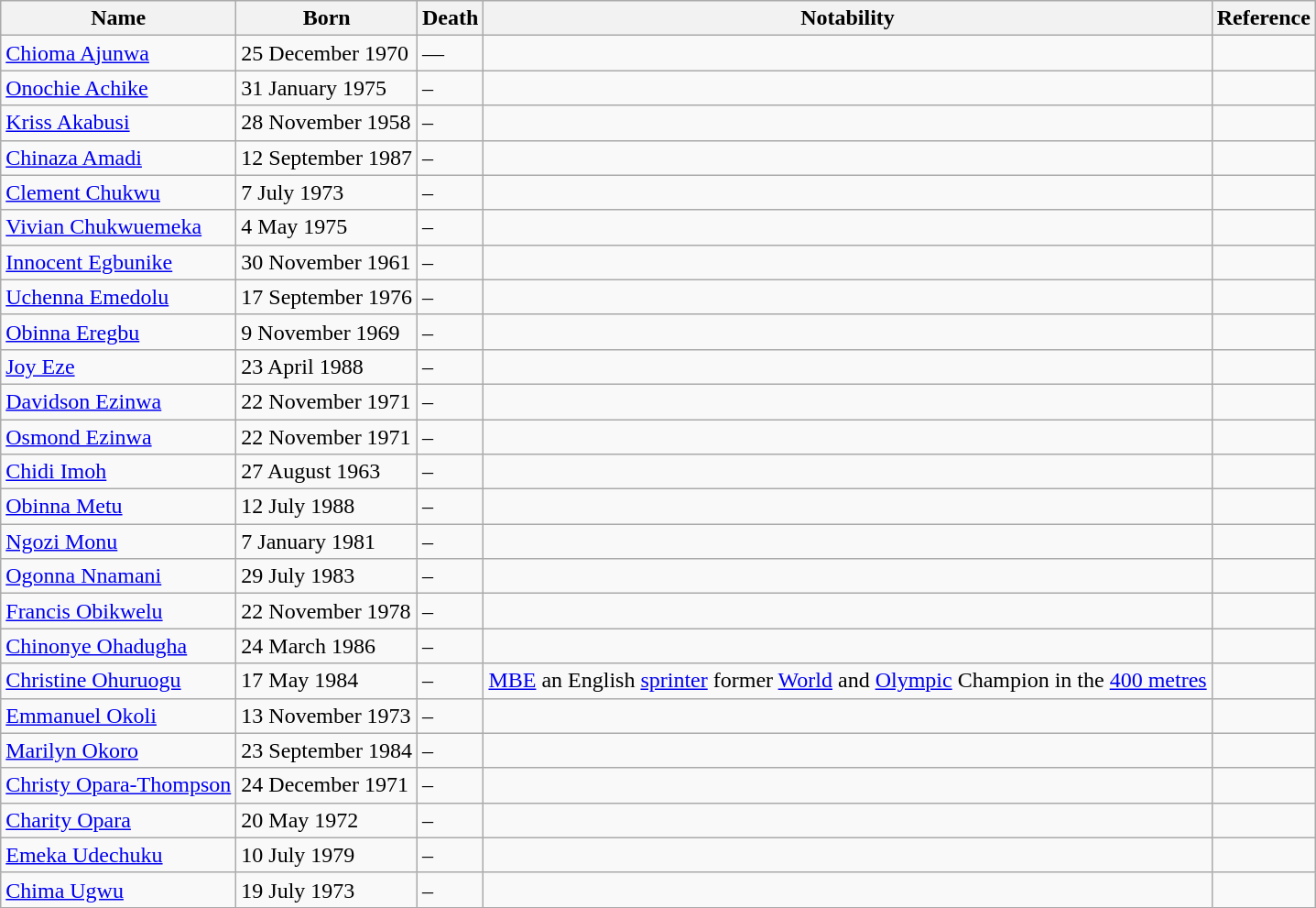<table class="wikitable sortable">
<tr>
<th>Name</th>
<th class="unsortable">Born</th>
<th class="unsortable">Death</th>
<th class="unsortable">Notability</th>
<th class="unsortable">Reference</th>
</tr>
<tr>
<td><a href='#'>Chioma Ajunwa</a></td>
<td>25 December 1970</td>
<td>—</td>
<td></td>
<td></td>
</tr>
<tr>
<td><a href='#'>Onochie Achike</a></td>
<td>31 January 1975</td>
<td>–</td>
<td></td>
<td></td>
</tr>
<tr>
<td><a href='#'>Kriss Akabusi</a></td>
<td>28 November 1958</td>
<td>–</td>
<td></td>
<td></td>
</tr>
<tr>
<td><a href='#'>Chinaza Amadi</a></td>
<td>12 September 1987</td>
<td>–</td>
<td></td>
<td></td>
</tr>
<tr>
<td><a href='#'>Clement Chukwu</a></td>
<td>7 July 1973</td>
<td>–</td>
<td></td>
<td></td>
</tr>
<tr>
<td><a href='#'>Vivian Chukwuemeka</a></td>
<td>4 May 1975</td>
<td>–</td>
<td></td>
<td></td>
</tr>
<tr>
<td><a href='#'>Innocent Egbunike</a></td>
<td>30 November 1961</td>
<td>–</td>
<td></td>
</tr>
<tr>
<td><a href='#'>Uchenna Emedolu</a></td>
<td>17 September 1976</td>
<td>–</td>
<td></td>
<td></td>
</tr>
<tr>
<td><a href='#'>Obinna Eregbu</a></td>
<td>9 November 1969</td>
<td>–</td>
<td></td>
<td></td>
</tr>
<tr>
<td><a href='#'>Joy Eze</a></td>
<td>23 April 1988</td>
<td>–</td>
<td></td>
<td></td>
</tr>
<tr>
<td><a href='#'>Davidson Ezinwa</a></td>
<td>22 November 1971</td>
<td>–</td>
<td></td>
<td></td>
</tr>
<tr>
<td><a href='#'>Osmond Ezinwa</a></td>
<td>22 November 1971</td>
<td>–</td>
<td></td>
<td></td>
</tr>
<tr>
<td><a href='#'>Chidi Imoh</a></td>
<td>27 August 1963</td>
<td>–</td>
<td></td>
<td></td>
</tr>
<tr>
<td><a href='#'>Obinna Metu</a></td>
<td>12 July 1988</td>
<td>–</td>
<td></td>
<td></td>
</tr>
<tr>
<td><a href='#'>Ngozi Monu</a></td>
<td>7 January 1981</td>
<td>–</td>
<td></td>
<td></td>
</tr>
<tr>
<td><a href='#'>Ogonna Nnamani</a></td>
<td>29 July 1983</td>
<td>–</td>
<td></td>
<td align=center></td>
</tr>
<tr>
<td><a href='#'>Francis Obikwelu</a></td>
<td>22 November 1978</td>
<td>–</td>
<td></td>
<td></td>
</tr>
<tr>
<td><a href='#'>Chinonye Ohadugha</a></td>
<td>24 March 1986</td>
<td>–</td>
<td></td>
<td></td>
</tr>
<tr>
<td><a href='#'>Christine Ohuruogu</a></td>
<td>17 May 1984</td>
<td>–</td>
<td><a href='#'>MBE</a> an English <a href='#'>sprinter</a> former <a href='#'>World</a> and <a href='#'>Olympic</a> Champion in the <a href='#'>400 metres</a></td>
<td rowspan=1 align=center></td>
</tr>
<tr>
<td><a href='#'>Emmanuel Okoli</a></td>
<td>13 November 1973</td>
<td>–</td>
<td></td>
<td></td>
</tr>
<tr>
<td><a href='#'>Marilyn Okoro</a></td>
<td>23 September 1984</td>
<td>–</td>
<td></td>
<td rowspan=1 align=center></td>
</tr>
<tr>
<td><a href='#'>Christy Opara-Thompson</a></td>
<td>24 December 1971</td>
<td>–</td>
<td></td>
<td></td>
</tr>
<tr>
<td><a href='#'>Charity Opara</a></td>
<td>20 May 1972</td>
<td>–</td>
<td></td>
<td></td>
</tr>
<tr>
<td><a href='#'>Emeka Udechuku</a></td>
<td>10 July 1979</td>
<td>–</td>
<td></td>
<td></td>
</tr>
<tr>
<td><a href='#'>Chima Ugwu</a></td>
<td>19 July 1973</td>
<td>–</td>
<td></td>
<td></td>
</tr>
</table>
